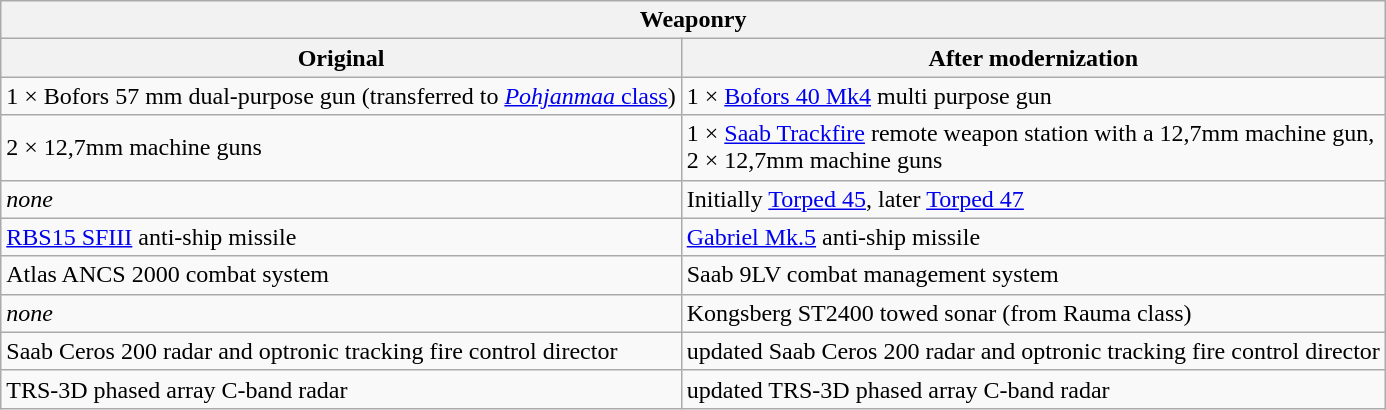<table class="wikitable">
<tr>
<th colspan="2">Weaponry</th>
</tr>
<tr>
<th>Original</th>
<th>After modernization</th>
</tr>
<tr>
<td>1 × Bofors 57 mm dual-purpose gun (transferred to <a href='#'><em>Pohjanmaa</em> class</a>)</td>
<td>1 × <a href='#'>Bofors 40 Mk4</a> multi purpose gun</td>
</tr>
<tr>
<td>2 × 12,7mm machine guns</td>
<td>1 × <a href='#'>Saab Trackfire</a> remote weapon station with a 12,7mm machine gun,<br>2 × 12,7mm machine guns</td>
</tr>
<tr>
<td><em>none</em></td>
<td>Initially <a href='#'>Torped 45</a>, later <a href='#'>Torped 47</a></td>
</tr>
<tr>
<td><a href='#'>RBS15 SFIII</a> anti-ship missile</td>
<td><a href='#'>Gabriel Mk.5</a> anti-ship missile</td>
</tr>
<tr>
<td>Atlas ANCS 2000 combat system</td>
<td>Saab 9LV combat management system</td>
</tr>
<tr>
<td><em>none</em></td>
<td>Kongsberg ST2400 towed sonar (from Rauma class)</td>
</tr>
<tr>
<td>Saab Ceros 200 radar and optronic tracking fire control director</td>
<td>updated Saab Ceros 200 radar and optronic tracking fire control director</td>
</tr>
<tr>
<td>TRS-3D phased array C-band radar</td>
<td>updated TRS-3D phased array C-band radar</td>
</tr>
</table>
